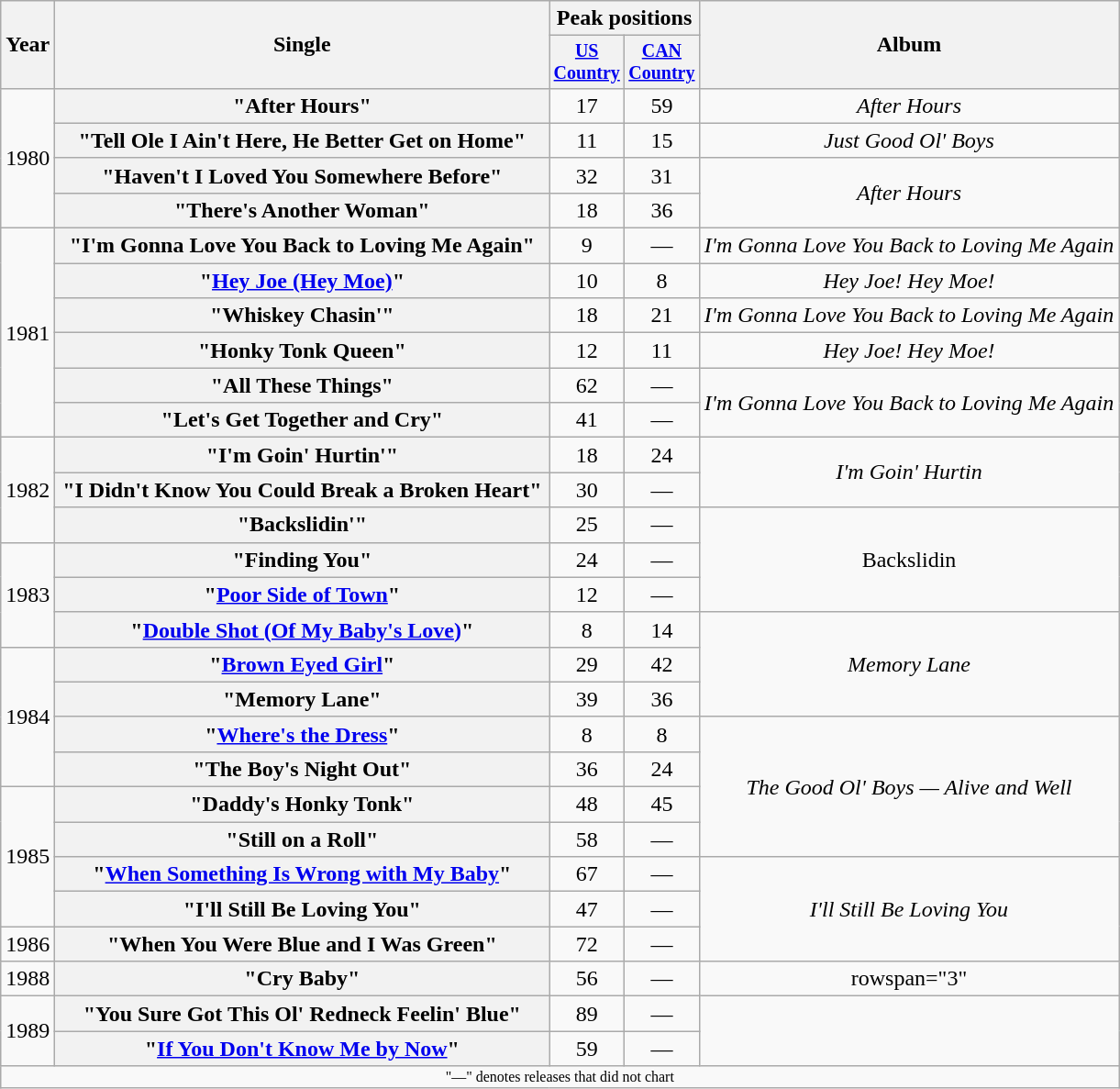<table class="wikitable plainrowheaders" style="text-align:center;">
<tr>
<th rowspan="2">Year</th>
<th rowspan="2" style="width:22em;">Single</th>
<th colspan="2">Peak positions</th>
<th rowspan="2">Album</th>
</tr>
<tr style="font-size:smaller;">
<th width="40"><a href='#'>US Country</a><br></th>
<th width="40"><a href='#'>CAN Country</a><br></th>
</tr>
<tr>
<td rowspan="4">1980</td>
<th scope="row">"After Hours"</th>
<td>17</td>
<td>59</td>
<td><em>After Hours</em></td>
</tr>
<tr>
<th scope="row">"Tell Ole I Ain't Here, He Better Get on Home"<br></th>
<td>11</td>
<td>15</td>
<td><em>Just Good Ol' Boys</em></td>
</tr>
<tr>
<th scope="row">"Haven't I Loved You Somewhere Before"</th>
<td>32</td>
<td>31</td>
<td rowspan="2"><em>After Hours</em></td>
</tr>
<tr>
<th scope="row">"There's Another Woman"</th>
<td>18</td>
<td>36</td>
</tr>
<tr>
<td rowspan="6">1981</td>
<th scope="row">"I'm Gonna Love You Back to Loving Me Again"</th>
<td>9</td>
<td>—</td>
<td><em>I'm Gonna Love You Back to Loving Me Again</em></td>
</tr>
<tr>
<th scope="row">"<a href='#'>Hey Joe (Hey Moe)</a>" </th>
<td>10</td>
<td>8</td>
<td><em>Hey Joe! Hey Moe!</em></td>
</tr>
<tr>
<th scope="row">"Whiskey Chasin'"</th>
<td>18</td>
<td>21</td>
<td><em>I'm Gonna Love You Back to Loving Me Again</em></td>
</tr>
<tr>
<th scope="row">"Honky Tonk Queen" </th>
<td>12</td>
<td>11</td>
<td><em>Hey Joe! Hey Moe!</em></td>
</tr>
<tr>
<th scope="row">"All These Things" </th>
<td>62</td>
<td>—</td>
<td rowspan="2"><em>I'm Gonna Love You Back to Loving Me Again</em></td>
</tr>
<tr>
<th scope="row">"Let's Get Together and Cry"</th>
<td>41</td>
<td>—</td>
</tr>
<tr>
<td rowspan="3">1982</td>
<th scope="row">"I'm Goin' Hurtin'"</th>
<td>18</td>
<td>24</td>
<td rowspan="2"><em>I'm Goin' Hurtin<strong></td>
</tr>
<tr>
<th scope="row">"I Didn't Know You Could Break a Broken Heart"</th>
<td>30</td>
<td>—</td>
</tr>
<tr>
<th scope="row">"Backslidin'"</th>
<td>25</td>
<td>—</td>
<td rowspan="3"></em>Backslidin</strong></td>
</tr>
<tr>
<td rowspan="3">1983</td>
<th scope="row">"Finding You"</th>
<td>24</td>
<td>—</td>
</tr>
<tr>
<th scope="row">"<a href='#'>Poor Side of Town</a>"</th>
<td>12</td>
<td>—</td>
</tr>
<tr>
<th scope="row">"<a href='#'>Double Shot (Of My Baby's Love)</a>"</th>
<td>8</td>
<td>14</td>
<td rowspan="3"><em>Memory Lane</em></td>
</tr>
<tr>
<td rowspan="4">1984</td>
<th scope="row">"<a href='#'>Brown Eyed Girl</a>"</th>
<td>29</td>
<td>42</td>
</tr>
<tr>
<th scope="row">"Memory Lane" </th>
<td>39</td>
<td>36</td>
</tr>
<tr>
<th scope="row">"<a href='#'>Where's the Dress</a>" </th>
<td>8</td>
<td>8</td>
<td rowspan="4"><em>The Good Ol' Boys — Alive and Well</em></td>
</tr>
<tr>
<th scope="row">"The Boy's Night Out" </th>
<td>36</td>
<td>24</td>
</tr>
<tr>
<td rowspan="4">1985</td>
<th scope="row">"Daddy's Honky Tonk" </th>
<td>48</td>
<td>45</td>
</tr>
<tr>
<th scope="row">"Still on a Roll" </th>
<td>58</td>
<td>—</td>
</tr>
<tr>
<th scope="row">"<a href='#'>When Something Is Wrong with My Baby</a>"</th>
<td>67</td>
<td>—</td>
<td rowspan="3"><em>I'll Still Be Loving You</em></td>
</tr>
<tr>
<th scope="row">"I'll Still Be Loving You"</th>
<td>47</td>
<td>—</td>
</tr>
<tr>
<td>1986</td>
<th scope="row">"When You Were Blue and I Was Green"</th>
<td>72</td>
<td>—</td>
</tr>
<tr>
<td>1988</td>
<th scope="row">"Cry Baby"</th>
<td>56</td>
<td>—</td>
<td>rowspan="3" </td>
</tr>
<tr>
<td rowspan="2">1989</td>
<th scope="row">"You Sure Got This Ol' Redneck Feelin' Blue"</th>
<td>89</td>
<td>—</td>
</tr>
<tr>
<th scope="row">"<a href='#'>If You Don't Know Me by Now</a>"</th>
<td>59</td>
<td>—</td>
</tr>
<tr>
<td colspan="5" style="font-size:8pt">"—" denotes releases that did not chart</td>
</tr>
</table>
